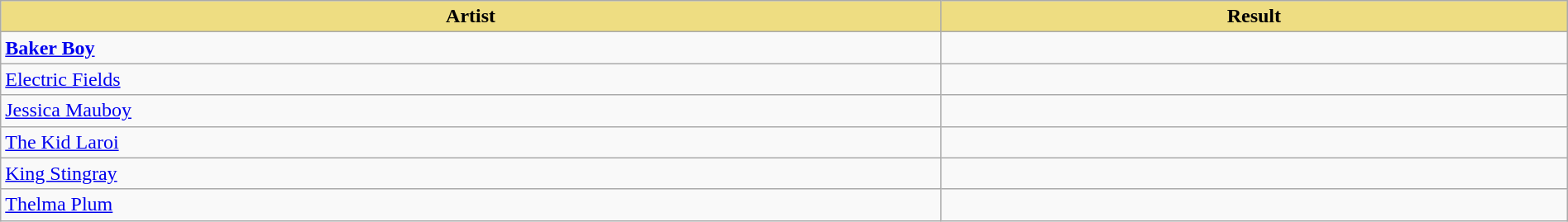<table class="wikitable" width=100%>
<tr>
<th style="width:15%;background:#EEDD82;">Artist</th>
<th style="width:10%;background:#EEDD82;">Result</th>
</tr>
<tr>
<td><strong><a href='#'>Baker Boy</a></strong></td>
<td></td>
</tr>
<tr>
<td><a href='#'>Electric Fields</a></td>
<td></td>
</tr>
<tr>
<td><a href='#'>Jessica Mauboy</a></td>
<td></td>
</tr>
<tr>
<td><a href='#'>The Kid Laroi</a></td>
<td></td>
</tr>
<tr>
<td><a href='#'>King Stingray</a></td>
<td></td>
</tr>
<tr>
<td><a href='#'>Thelma Plum</a></td>
<td></td>
</tr>
</table>
